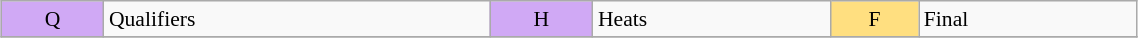<table class="wikitable" style="margin:0.5em auto; font-size:90%;position:relative;" width=60%;>
<tr>
<td bgcolor="#D0A9F5" align=center>Q</td>
<td>Qualifiers</td>
<td bgcolor="#D0A9F5" align=center>H</td>
<td>Heats</td>
<td bgcolor="#FFDF80" align=center>F</td>
<td>Final</td>
</tr>
<tr>
</tr>
</table>
